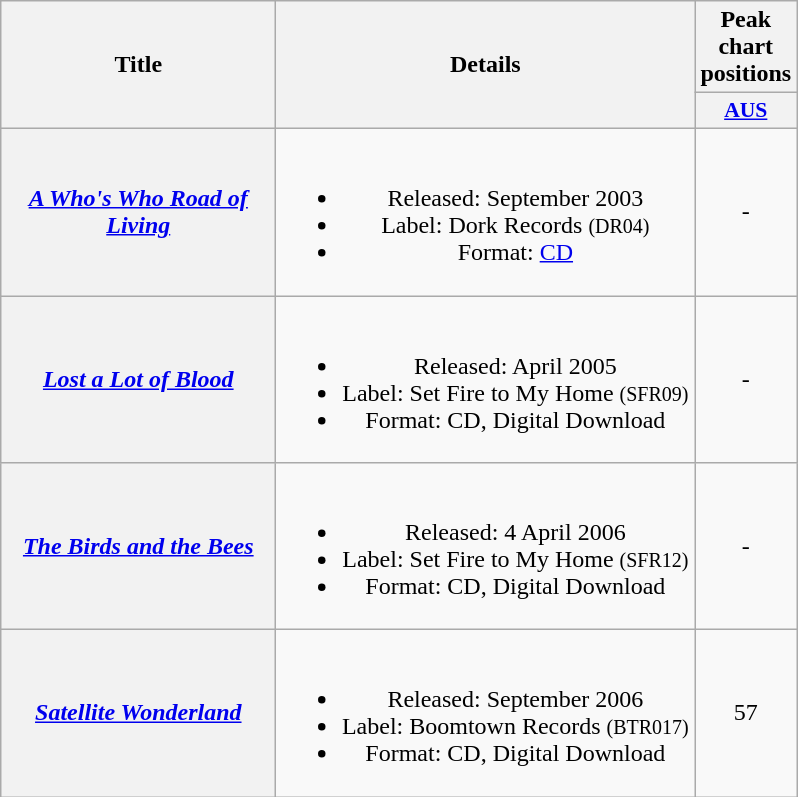<table class="wikitable plainrowheaders" style="text-align:center;" border="1">
<tr>
<th scope="col" rowspan="2" style="width:11em;">Title</th>
<th scope="col" rowspan="2" style="width:17em;">Details</th>
<th scope="col" colspan="1">Peak chart positions</th>
</tr>
<tr>
<th scope="col" style="width:3em;font-size:90%;"><a href='#'>AUS</a><br></th>
</tr>
<tr>
<th scope="row"><em><a href='#'>A Who's Who Road of Living</a></em></th>
<td><br><ul><li>Released: September 2003</li><li>Label: Dork Records <small>(DR04)</small></li><li>Format: <a href='#'>CD</a></li></ul></td>
<td>-</td>
</tr>
<tr>
<th scope="row"><em><a href='#'>Lost a Lot of Blood</a></em></th>
<td><br><ul><li>Released: April 2005</li><li>Label: Set Fire to My Home <small>(SFR09)</small></li><li>Format: CD, Digital Download</li></ul></td>
<td>-</td>
</tr>
<tr>
<th scope="row"><em><a href='#'>The Birds and the Bees</a></em> <br> </th>
<td><br><ul><li>Released: 4 April 2006</li><li>Label: Set Fire to My Home <small>(SFR12)</small></li><li>Format: CD, Digital Download</li></ul></td>
<td>-</td>
</tr>
<tr>
<th scope="row"><em><a href='#'>Satellite Wonderland</a></em></th>
<td><br><ul><li>Released: September 2006</li><li>Label: Boomtown Records <small>(BTR017)</small></li><li>Format: CD, Digital Download</li></ul></td>
<td>57</td>
</tr>
</table>
